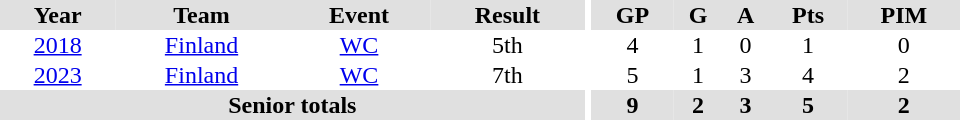<table border="0" cellpadding="1" cellspacing="0" ID="Table3" style="text-align:center; width:40em">
<tr ALIGN="center" bgcolor="#e0e0e0">
<th>Year</th>
<th>Team</th>
<th>Event</th>
<th>Result</th>
<th rowspan="99" bgcolor="#ffffff"></th>
<th>GP</th>
<th>G</th>
<th>A</th>
<th>Pts</th>
<th>PIM</th>
</tr>
<tr>
<td><a href='#'>2018</a></td>
<td><a href='#'>Finland</a></td>
<td><a href='#'>WC</a></td>
<td>5th</td>
<td>4</td>
<td>1</td>
<td>0</td>
<td>1</td>
<td>0</td>
</tr>
<tr>
<td><a href='#'>2023</a></td>
<td><a href='#'>Finland</a></td>
<td><a href='#'>WC</a></td>
<td>7th</td>
<td>5</td>
<td>1</td>
<td>3</td>
<td>4</td>
<td>2</td>
</tr>
<tr bgcolor="#e0e0e0">
<th colspan="4">Senior totals</th>
<th>9</th>
<th>2</th>
<th>3</th>
<th>5</th>
<th>2</th>
</tr>
</table>
